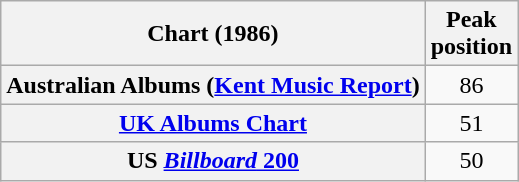<table class="wikitable sortable plainrowheaders">
<tr>
<th>Chart (1986)</th>
<th>Peak<br>position</th>
</tr>
<tr>
<th scope="row">Australian Albums (<a href='#'>Kent Music Report</a>)</th>
<td style="text-align:center;">86</td>
</tr>
<tr>
<th scope="row"><a href='#'>UK Albums Chart</a></th>
<td style="text-align:center;">51</td>
</tr>
<tr>
<th scope="row">US <a href='#'><em>Billboard</em> 200</a></th>
<td style="text-align:center;">50</td>
</tr>
</table>
